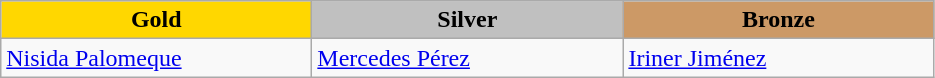<table class="wikitable" style="text-align:left">
<tr align="center">
<td width=200 bgcolor=gold><strong>Gold</strong></td>
<td width=200 bgcolor=silver><strong>Silver</strong></td>
<td width=200 bgcolor=CC9966><strong>Bronze</strong></td>
</tr>
<tr>
<td><a href='#'>Nisida Palomeque</a><br><em></em></td>
<td><a href='#'>Mercedes Pérez</a><br><em></em></td>
<td><a href='#'>Iriner Jiménez</a><br><em></em></td>
</tr>
</table>
